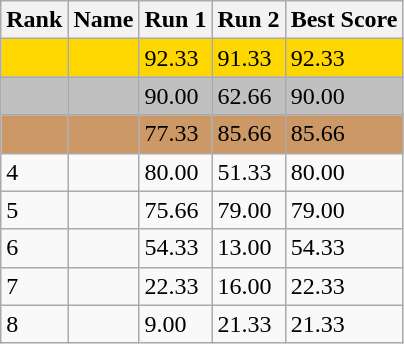<table class="wikitable">
<tr>
<th>Rank</th>
<th>Name</th>
<th>Run 1</th>
<th>Run 2</th>
<th>Best Score</th>
</tr>
<tr style="background:gold;">
<td></td>
<td></td>
<td>92.33</td>
<td>91.33</td>
<td>92.33</td>
</tr>
<tr style="background:silver;">
<td></td>
<td></td>
<td>90.00</td>
<td>62.66</td>
<td>90.00</td>
</tr>
<tr style="background:#cc9966;">
<td></td>
<td></td>
<td>77.33</td>
<td>85.66</td>
<td>85.66</td>
</tr>
<tr>
<td>4</td>
<td></td>
<td>80.00</td>
<td>51.33</td>
<td>80.00</td>
</tr>
<tr>
<td>5</td>
<td></td>
<td>75.66</td>
<td>79.00</td>
<td>79.00</td>
</tr>
<tr>
<td>6</td>
<td></td>
<td>54.33</td>
<td>13.00</td>
<td>54.33</td>
</tr>
<tr>
<td>7</td>
<td></td>
<td>22.33</td>
<td>16.00</td>
<td>22.33</td>
</tr>
<tr>
<td>8</td>
<td></td>
<td>9.00</td>
<td>21.33</td>
<td>21.33</td>
</tr>
</table>
